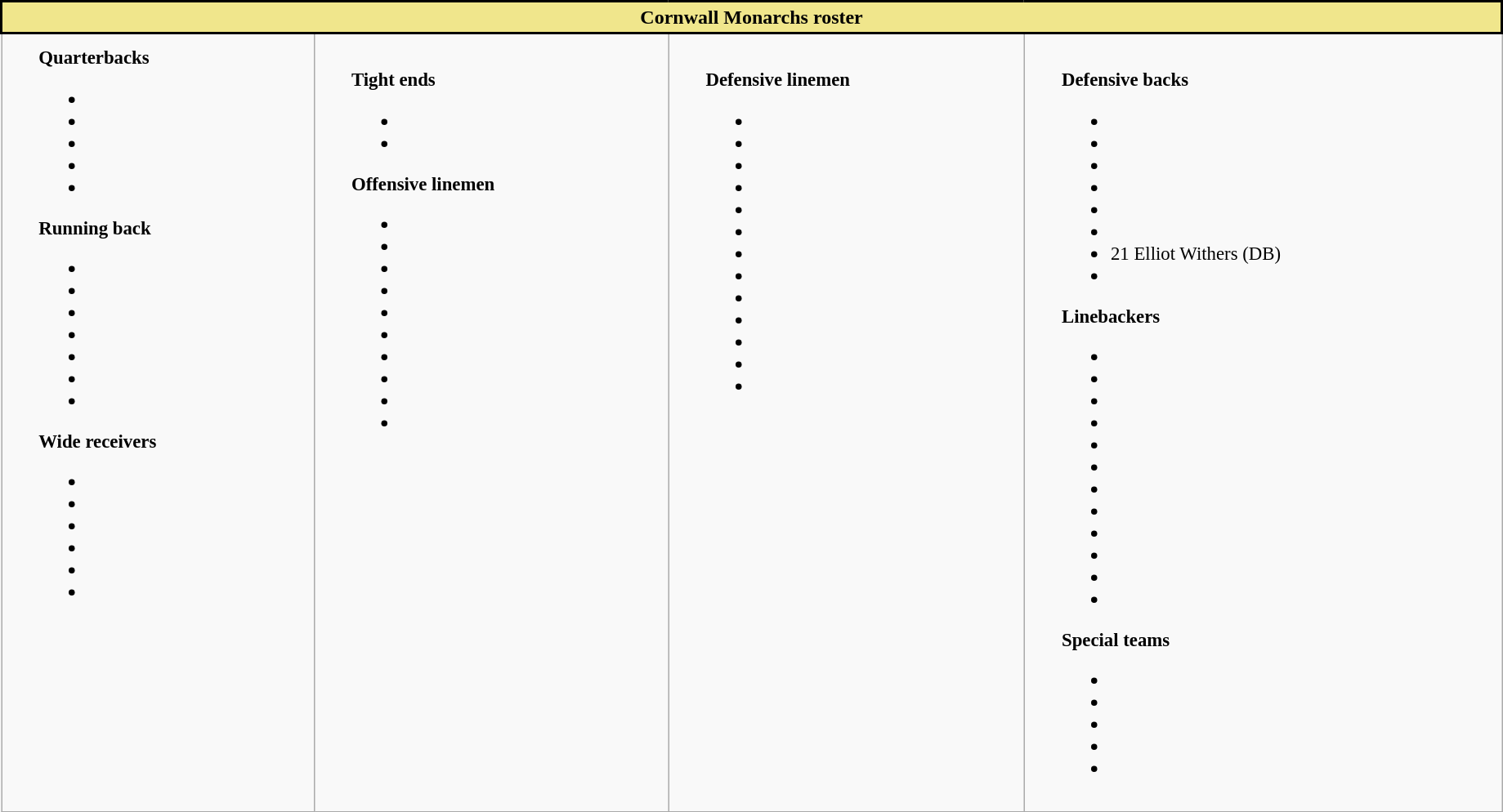<table class="wikitable" style="text-align: left; width: 97%; border: solid black 1px;">
<tr>
<th colspan="7" style="background-color: #F0E68C; text-align: center; border: solid black 2px;">Cornwall Monarchs roster</th>
</tr>
<tr>
<td style="font-size: 95%; padding: 10px 30px;" valign="top"><strong>Quarterbacks</strong><br><ul><li></li><li></li><li></li><li></li><li></li></ul><strong>Running back</strong><ul><li></li><li></li><li></li><li></li><li></li><li></li><li></li></ul><strong>Wide receivers</strong><ul><li></li><li></li><li></li><li></li><li></li><li></li></ul></td>
<td style="font-size: 95%; padding: 10px 30px;" valign="top"><br><strong>Tight ends</strong><ul><li></li><li></li></ul><strong>Offensive linemen</strong><ul><li></li><li></li><li></li><li></li><li></li><li></li><li></li><li></li><li></li><li></li></ul></td>
<td style="font-size: 95%; padding: 10px 30px;" valign="top"><br><strong>Defensive linemen</strong><ul><li></li><li></li><li></li><li></li><li></li><li></li><li></li><li></li><li></li><li></li><li></li><li></li><li></li></ul></td>
<td style="font-size: 95%; padding: 10px 30px;" valign="top"><br><strong>Defensive backs</strong><ul><li></li><li></li><li></li><li></li><li></li><li></li><li>21 Elliot Withers (DB)</li><li></li></ul><strong>Linebackers</strong><ul><li></li><li></li><li></li><li></li><li></li><li></li><li></li><li></li><li></li><li></li><li></li><li></li></ul><strong>Special teams</strong><ul><li></li><li></li><li></li><li></li><li></li></ul></td>
</tr>
</table>
